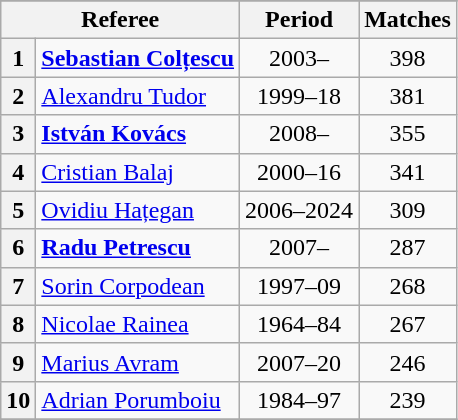<table class="wikitable sortable" style="text-align:left;">
<tr>
</tr>
<tr>
<th colspan="2" style="text-align:center;">Referee</th>
<th style="text-align:center;">Period</th>
<th style="text-align:center;">Matches</th>
</tr>
<tr>
<th>1</th>
<td> <strong><a href='#'>Sebastian Colțescu</a></strong></td>
<td style="text-align:center;">2003–</td>
<td style="text-align:center;">398</td>
</tr>
<tr>
<th>2</th>
<td> <a href='#'>Alexandru Tudor</a></td>
<td style="text-align:center;">1999–18</td>
<td style="text-align:center;">381</td>
</tr>
<tr>
<th>3</th>
<td> <strong><a href='#'>István Kovács</a></strong></td>
<td style="text-align:center;">2008–</td>
<td style="text-align:center;">355</td>
</tr>
<tr>
<th>4</th>
<td> <a href='#'>Cristian Balaj</a></td>
<td style="text-align:center;">2000–16</td>
<td style="text-align:center;">341</td>
</tr>
<tr>
<th>5</th>
<td> <a href='#'>Ovidiu Hațegan</a></td>
<td style="text-align:center;">2006–2024</td>
<td style="text-align:center;">309</td>
</tr>
<tr>
<th>6</th>
<td> <strong><a href='#'>Radu Petrescu</a></strong></td>
<td style="text-align:center;">2007–</td>
<td style="text-align:center;">287</td>
</tr>
<tr>
<th>7</th>
<td> <a href='#'>Sorin Corpodean</a></td>
<td style="text-align:center;">1997–09</td>
<td style="text-align:center;">268</td>
</tr>
<tr>
<th>8</th>
<td> <a href='#'>Nicolae Rainea</a></td>
<td style="text-align:center;">1964–84</td>
<td style="text-align:center;">267</td>
</tr>
<tr>
<th>9</th>
<td> <a href='#'>Marius Avram</a></td>
<td style="text-align:center;">2007–20</td>
<td style="text-align:center;">246</td>
</tr>
<tr>
<th>10</th>
<td> <a href='#'>Adrian Porumboiu</a></td>
<td style="text-align:center;">1984–97</td>
<td style="text-align:center;">239</td>
</tr>
<tr>
</tr>
</table>
